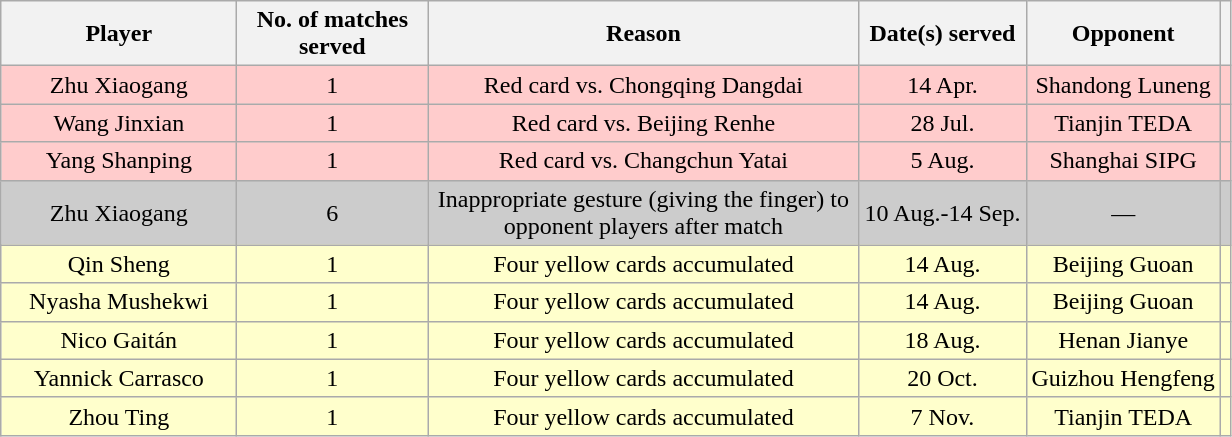<table class="wikitable" style="text-align: center;">
<tr>
<th width="150">Player</th>
<th width="120">No. of matches served</th>
<th width="280">Reason</th>
<th>Date(s) served</th>
<th>Opponent</th>
<th></th>
</tr>
<tr style="background:#fcc">
<td>Zhu Xiaogang</td>
<td>1</td>
<td>Red card vs. Chongqing Dangdai</td>
<td>14 Apr.</td>
<td>Shandong Luneng</td>
<td></td>
</tr>
<tr style="background:#fcc">
<td>Wang Jinxian</td>
<td>1</td>
<td>Red card vs. Beijing Renhe</td>
<td>28 Jul.</td>
<td>Tianjin TEDA</td>
<td></td>
</tr>
<tr style="background:#fcc">
<td>Yang Shanping</td>
<td>1</td>
<td>Red card vs. Changchun Yatai</td>
<td>5 Aug.</td>
<td>Shanghai SIPG</td>
<td></td>
</tr>
<tr style="background:#ccc">
<td>Zhu Xiaogang</td>
<td>6</td>
<td>Inappropriate gesture (giving the finger) to opponent players after match</td>
<td>10 Aug.-14 Sep.</td>
<td>—</td>
<td></td>
</tr>
<tr style="background:#ffc">
<td>Qin Sheng</td>
<td>1</td>
<td>Four yellow cards accumulated</td>
<td>14 Aug.</td>
<td>Beijing Guoan</td>
<td></td>
</tr>
<tr style="background:#ffc">
<td>Nyasha Mushekwi</td>
<td>1</td>
<td>Four yellow cards accumulated</td>
<td>14 Aug.</td>
<td>Beijing Guoan</td>
<td></td>
</tr>
<tr style="background:#ffc">
<td>Nico Gaitán</td>
<td>1</td>
<td>Four yellow cards accumulated</td>
<td>18 Aug.</td>
<td>Henan Jianye</td>
<td></td>
</tr>
<tr style="background:#ffc">
<td>Yannick Carrasco</td>
<td>1</td>
<td>Four yellow cards accumulated</td>
<td>20 Oct.</td>
<td>Guizhou Hengfeng</td>
<td></td>
</tr>
<tr style="background:#ffc">
<td>Zhou Ting</td>
<td>1</td>
<td>Four yellow cards accumulated</td>
<td>7 Nov.</td>
<td>Tianjin TEDA</td>
<td></td>
</tr>
</table>
